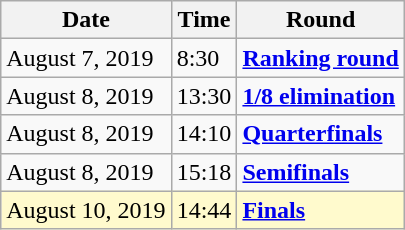<table class="wikitable">
<tr>
<th>Date</th>
<th>Time</th>
<th>Round</th>
</tr>
<tr>
<td>August 7, 2019</td>
<td>8:30</td>
<td><strong><a href='#'>Ranking round</a></strong></td>
</tr>
<tr>
<td>August 8, 2019</td>
<td>13:30</td>
<td><strong><a href='#'>1/8 elimination</a></strong></td>
</tr>
<tr>
<td>August 8, 2019</td>
<td>14:10</td>
<td><strong><a href='#'>Quarterfinals</a></strong></td>
</tr>
<tr>
<td>August 8, 2019</td>
<td>15:18</td>
<td><strong><a href='#'>Semifinals</a></strong></td>
</tr>
<tr style=background:lemonchiffon>
<td>August 10, 2019</td>
<td>14:44</td>
<td><strong><a href='#'>Finals</a></strong></td>
</tr>
</table>
